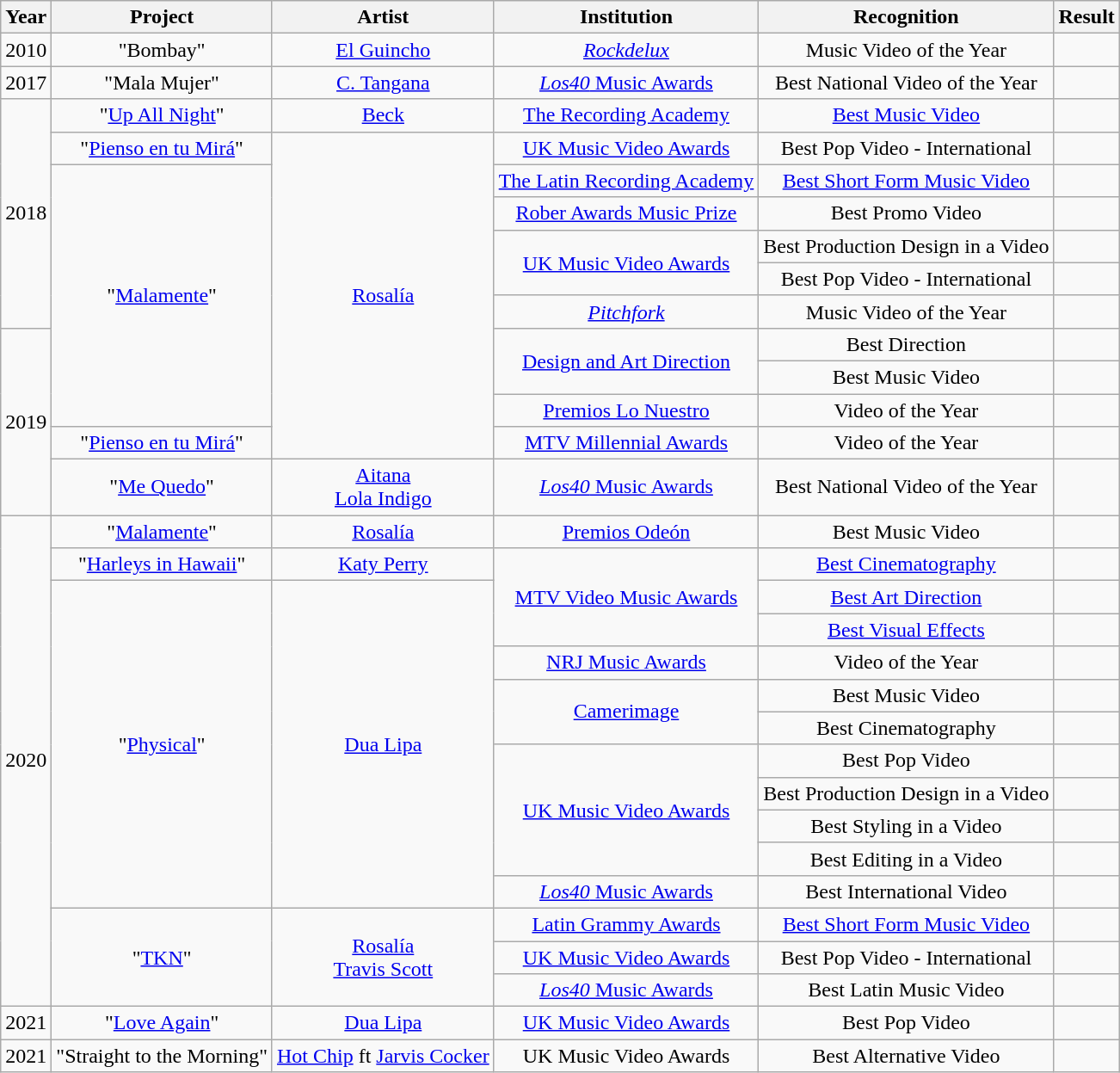<table class="wikitable plainrowheaders" style="text-align:center;">
<tr>
<th>Year</th>
<th>Project</th>
<th>Artist</th>
<th>Institution</th>
<th>Recognition</th>
<th>Result</th>
</tr>
<tr>
<td>2010</td>
<td>"Bombay"</td>
<td><a href='#'>El Guincho</a></td>
<td><em><a href='#'>Rockdelux</a></em></td>
<td>Music Video of the Year</td>
<td></td>
</tr>
<tr>
<td>2017</td>
<td>"Mala Mujer"</td>
<td><a href='#'>C. Tangana</a></td>
<td><a href='#'><em>Los40</em> Music Awards</a></td>
<td>Best National Video of the Year</td>
<td></td>
</tr>
<tr>
<td rowspan="7">2018</td>
<td>"<a href='#'>Up All Night</a>"</td>
<td><a href='#'>Beck</a></td>
<td><a href='#'>The Recording Academy</a></td>
<td><a href='#'>Best Music Video</a></td>
<td></td>
</tr>
<tr>
<td>"<a href='#'>Pienso en tu Mirá</a>"</td>
<td rowspan="10"><a href='#'>Rosalía</a></td>
<td><a href='#'>UK Music Video Awards</a></td>
<td>Best Pop Video - International</td>
<td></td>
</tr>
<tr>
<td rowspan="8">"<a href='#'>Malamente</a>"</td>
<td><a href='#'>The Latin Recording Academy</a></td>
<td><a href='#'>Best Short Form Music Video</a></td>
<td></td>
</tr>
<tr>
<td><a href='#'>Rober Awards Music Prize</a></td>
<td>Best Promo Video</td>
<td></td>
</tr>
<tr>
<td rowspan="2"><a href='#'>UK Music Video Awards</a></td>
<td>Best Production Design in a Video</td>
<td></td>
</tr>
<tr>
<td>Best Pop Video - International</td>
<td></td>
</tr>
<tr>
<td><em><a href='#'>Pitchfork</a></em></td>
<td>Music Video of the Year</td>
<td></td>
</tr>
<tr>
<td rowspan="5">2019</td>
<td rowspan="2"><a href='#'>Design and Art Direction</a></td>
<td>Best Direction</td>
<td></td>
</tr>
<tr>
<td>Best Music Video</td>
<td></td>
</tr>
<tr>
<td><a href='#'>Premios Lo Nuestro</a></td>
<td>Video of the Year</td>
<td></td>
</tr>
<tr>
<td>"<a href='#'>Pienso en tu Mirá</a>"</td>
<td><a href='#'>MTV Millennial Awards</a></td>
<td>Video of the Year</td>
<td></td>
</tr>
<tr>
<td>"<a href='#'>Me Quedo</a>"</td>
<td><a href='#'>Aitana</a><br><a href='#'>Lola Indigo</a></td>
<td><a href='#'><em>Los40</em> Music Awards</a></td>
<td>Best National Video of the Year</td>
<td></td>
</tr>
<tr>
<td rowspan="15">2020</td>
<td>"<a href='#'>Malamente</a>"</td>
<td><a href='#'>Rosalía</a></td>
<td><a href='#'>Premios Odeón</a></td>
<td>Best Music Video</td>
<td></td>
</tr>
<tr>
<td>"<a href='#'>Harleys in Hawaii</a>"</td>
<td><a href='#'>Katy Perry</a></td>
<td rowspan="3"><a href='#'>MTV Video Music Awards</a></td>
<td><a href='#'>Best Cinematography</a></td>
<td></td>
</tr>
<tr>
<td rowspan="10">"<a href='#'>Physical</a>"</td>
<td rowspan="10"><a href='#'>Dua Lipa</a></td>
<td><a href='#'>Best Art Direction</a></td>
<td></td>
</tr>
<tr>
<td><a href='#'>Best Visual Effects</a></td>
<td></td>
</tr>
<tr>
<td><a href='#'>NRJ Music Awards</a></td>
<td>Video of the Year</td>
<td></td>
</tr>
<tr>
<td rowspan="2"><a href='#'>Camerimage</a></td>
<td>Best Music Video</td>
<td></td>
</tr>
<tr>
<td>Best Cinematography</td>
<td></td>
</tr>
<tr>
<td rowspan="4"><a href='#'>UK Music Video Awards</a></td>
<td>Best Pop Video</td>
<td></td>
</tr>
<tr>
<td>Best Production Design in a Video</td>
<td></td>
</tr>
<tr>
<td>Best Styling in a Video</td>
<td></td>
</tr>
<tr>
<td>Best Editing in a Video</td>
<td></td>
</tr>
<tr>
<td><a href='#'><em>Los40</em> Music Awards</a></td>
<td>Best International Video</td>
<td></td>
</tr>
<tr>
<td rowspan="3">"<a href='#'>TKN</a>"</td>
<td rowspan="3"><a href='#'>Rosalía</a><br><a href='#'>Travis Scott</a></td>
<td><a href='#'>Latin Grammy Awards</a></td>
<td><a href='#'>Best Short Form Music Video</a></td>
<td></td>
</tr>
<tr>
<td><a href='#'>UK Music Video Awards</a></td>
<td>Best Pop Video - International</td>
<td></td>
</tr>
<tr>
<td><a href='#'><em>Los40</em> Music Awards</a></td>
<td>Best Latin Music Video</td>
<td></td>
</tr>
<tr>
<td>2021</td>
<td>"<a href='#'>Love Again</a>"</td>
<td><a href='#'>Dua Lipa</a></td>
<td><a href='#'>UK Music Video Awards</a></td>
<td>Best Pop Video</td>
<td></td>
</tr>
<tr>
<td>2021</td>
<td>"Straight to the Morning"</td>
<td><a href='#'>Hot Chip</a> ft <a href='#'>Jarvis Cocker</a></td>
<td>UK Music Video Awards</td>
<td>Best Alternative Video</td>
<td></td>
</tr>
</table>
